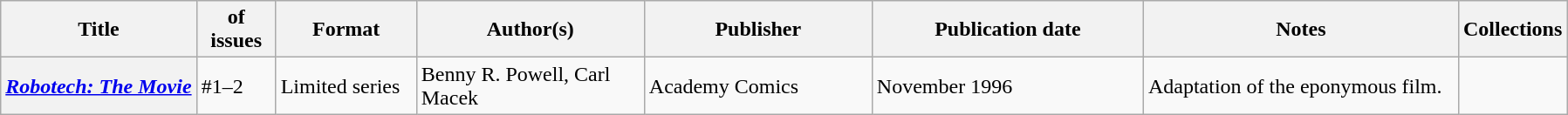<table class="wikitable">
<tr>
<th>Title</th>
<th style="width:40pt"> of issues</th>
<th style="width:75pt">Format</th>
<th style="width:125pt">Author(s)</th>
<th style="width:125pt">Publisher</th>
<th style="width:150pt">Publication date</th>
<th style="width:175pt">Notes</th>
<th>Collections</th>
</tr>
<tr>
<th><em><a href='#'>Robotech: The Movie</a></em></th>
<td>#1–2</td>
<td>Limited series</td>
<td>Benny R. Powell, Carl Macek </td>
<td>Academy Comics</td>
<td>November 1996</td>
<td>Adaptation of the eponymous film.</td>
<td></td>
</tr>
</table>
